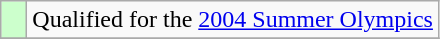<table class="wikitable">
<tr>
<td width=10px bgcolor=#ccffcc></td>
<td>Qualified for the <a href='#'>2004 Summer Olympics</a></td>
</tr>
<tr>
</tr>
</table>
